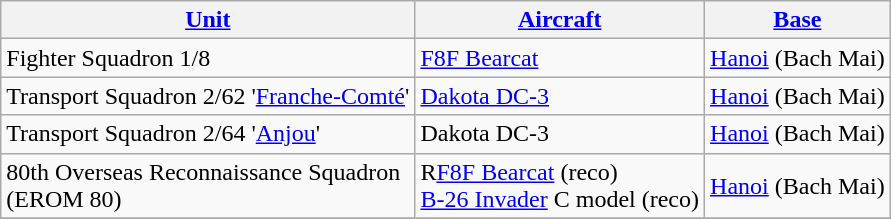<table class="wikitable">
<tr>
<th><strong><a href='#'>Unit</a></strong></th>
<th><strong><a href='#'>Aircraft</a></strong></th>
<th><strong><a href='#'>Base</a></strong></th>
</tr>
<tr>
<td>Fighter Squadron 1/8</td>
<td><a href='#'>F8F Bearcat</a></td>
<td><a href='#'>Hanoi</a> (Bach Mai)</td>
</tr>
<tr>
<td>Transport Squadron 2/62 '<a href='#'>Franche-Comté</a>'</td>
<td><a href='#'>Dakota DC-3</a></td>
<td><a href='#'>Hanoi</a> (Bach Mai)</td>
</tr>
<tr>
<td>Transport Squadron 2/64 '<a href='#'>Anjou</a>'</td>
<td>Dakota DC-3</td>
<td><a href='#'>Hanoi</a> (Bach Mai)</td>
</tr>
<tr>
<td>80th Overseas Reconnaissance Squadron<br> (EROM 80)</td>
<td>R<a href='#'>F8F Bearcat</a> (reco)<br> <a href='#'>B-26 Invader</a> C model (reco)</td>
<td><a href='#'>Hanoi</a> (Bach Mai)</td>
</tr>
<tr>
</tr>
</table>
